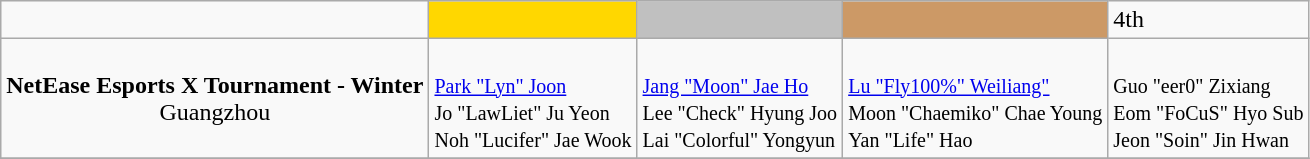<table class="wikitable" style="text-align:left">
<tr>
<td style="text-align:center"></td>
<td style="text-align:center; background:gold;"></td>
<td style="text-align:center; background:silver;"></td>
<td style="text-align:center; background:#c96;"></td>
<td>4th</td>
</tr>
<tr>
<td style="text-align:center"><strong>NetEase Esports X Tournament - Winter</strong><br> Guangzhou</td>
<td style="vertical-align:top"><br><small> <a href='#'>Park "Lyn" Joon</a><br> Jo "LawLiet" Ju Yeon <br> Noh "Lucifer" Jae Wook <br></small></td>
<td style="vertical-align:top"><br><small> <a href='#'>Jang "Moon" Jae Ho</a><br> Lee "Check" Hyung Joo <br> Lai "Colorful" Yongyun <br></small></td>
<td style="vertical-align:top"><br><small> <a href='#'>Lu "Fly100%" Weiliang"</a><br> Moon "Chaemiko" Chae Young <br> Yan "Life" Hao <br></small></td>
<td style="vertical-align:top"><br><small> Guo "eer0" Zixiang<br> Eom "FoCuS" Hyo Sub <br> Jeon "Soin" Jin Hwan <br></small></td>
</tr>
<tr>
</tr>
</table>
